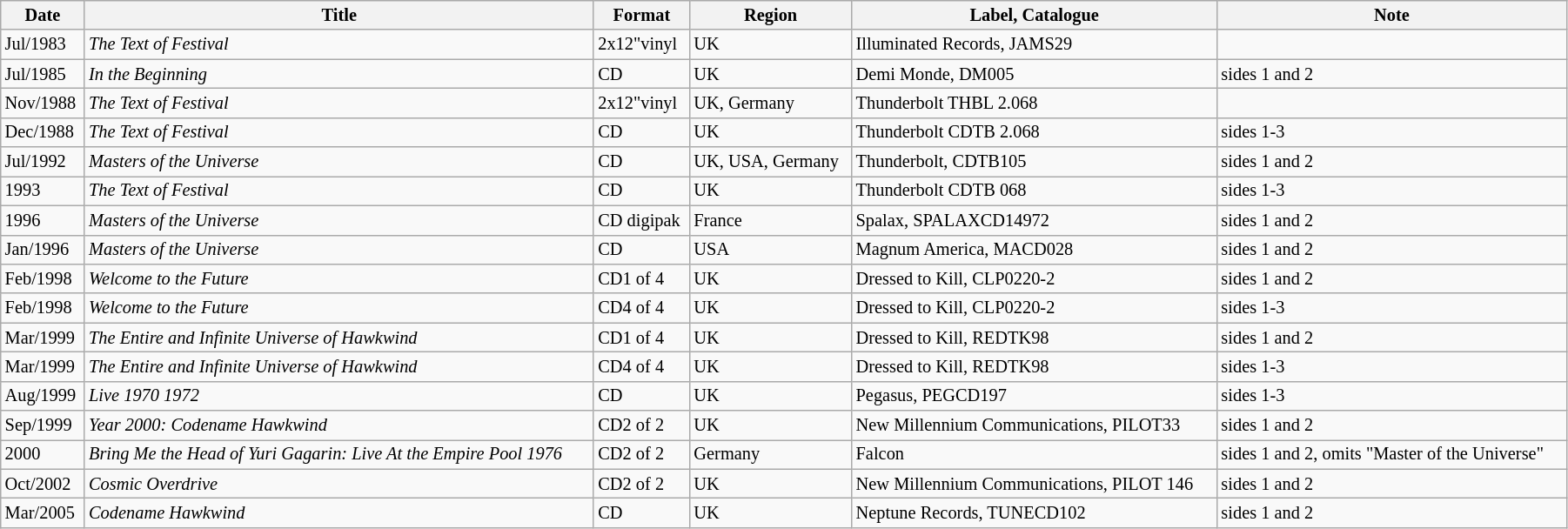<table class="wikitable"  style="width:95%; font-size:85%;">
<tr>
<th>Date</th>
<th>Title</th>
<th>Format</th>
<th>Region</th>
<th>Label, Catalogue</th>
<th>Note</th>
</tr>
<tr>
<td>Jul/1983</td>
<td><em>The Text of Festival</em></td>
<td>2x12"vinyl</td>
<td>UK</td>
<td>Illuminated Records, JAMS29</td>
<td></td>
</tr>
<tr>
<td>Jul/1985</td>
<td><em>In the Beginning</em></td>
<td>CD</td>
<td>UK</td>
<td>Demi Monde, DM005</td>
<td>sides 1 and 2</td>
</tr>
<tr>
<td>Nov/1988</td>
<td><em>The Text of Festival</em></td>
<td>2x12"vinyl</td>
<td>UK, Germany</td>
<td>Thunderbolt THBL 2.068</td>
<td></td>
</tr>
<tr>
<td>Dec/1988</td>
<td><em>The Text of Festival</em></td>
<td>CD</td>
<td>UK</td>
<td>Thunderbolt CDTB 2.068</td>
<td>sides 1-3</td>
</tr>
<tr>
<td>Jul/1992</td>
<td><em>Masters of the Universe</em></td>
<td>CD</td>
<td>UK, USA, Germany</td>
<td>Thunderbolt, CDTB105</td>
<td>sides 1 and 2</td>
</tr>
<tr>
<td>1993</td>
<td><em>The Text of Festival</em></td>
<td>CD</td>
<td>UK</td>
<td>Thunderbolt CDTB 068</td>
<td>sides 1-3</td>
</tr>
<tr>
<td>1996</td>
<td><em>Masters of the Universe</em></td>
<td>CD digipak</td>
<td>France</td>
<td>Spalax, SPALAXCD14972</td>
<td>sides 1 and 2</td>
</tr>
<tr>
<td>Jan/1996</td>
<td><em>Masters of the Universe</em></td>
<td>CD</td>
<td>USA</td>
<td>Magnum America, MACD028</td>
<td>sides 1 and 2</td>
</tr>
<tr>
<td>Feb/1998</td>
<td><em>Welcome to the Future</em></td>
<td>CD1 of 4</td>
<td>UK</td>
<td>Dressed to Kill, CLP0220-2</td>
<td>sides 1 and 2</td>
</tr>
<tr>
<td>Feb/1998</td>
<td><em>Welcome to the Future</em></td>
<td>CD4 of 4</td>
<td>UK</td>
<td>Dressed to Kill, CLP0220-2</td>
<td>sides 1-3</td>
</tr>
<tr>
<td>Mar/1999</td>
<td><em>The Entire and Infinite Universe of Hawkwind</em></td>
<td>CD1 of 4</td>
<td>UK</td>
<td>Dressed to Kill, REDTK98</td>
<td>sides 1 and 2</td>
</tr>
<tr>
<td>Mar/1999</td>
<td><em>The Entire and Infinite Universe of Hawkwind</em></td>
<td>CD4 of 4</td>
<td>UK</td>
<td>Dressed to Kill, REDTK98</td>
<td>sides 1-3</td>
</tr>
<tr>
<td>Aug/1999</td>
<td><em>Live 1970 1972</em></td>
<td>CD</td>
<td>UK</td>
<td>Pegasus, PEGCD197</td>
<td>sides 1-3</td>
</tr>
<tr>
<td>Sep/1999</td>
<td><em>Year 2000: Codename Hawkwind</em></td>
<td>CD2 of 2</td>
<td>UK</td>
<td>New Millennium Communications, PILOT33</td>
<td>sides 1 and 2</td>
</tr>
<tr>
<td>2000</td>
<td><em>Bring Me the Head of Yuri Gagarin: Live At the Empire Pool 1976</em></td>
<td>CD2 of 2</td>
<td>Germany</td>
<td>Falcon</td>
<td>sides 1 and 2, omits "Master of the Universe"</td>
</tr>
<tr>
<td>Oct/2002</td>
<td><em>Cosmic Overdrive</em></td>
<td>CD2 of 2</td>
<td>UK</td>
<td>New Millennium Communications, PILOT 146</td>
<td>sides 1 and 2</td>
</tr>
<tr>
<td>Mar/2005</td>
<td><em>Codename Hawkwind</em></td>
<td>CD</td>
<td>UK</td>
<td>Neptune Records, TUNECD102</td>
<td>sides 1 and 2</td>
</tr>
</table>
